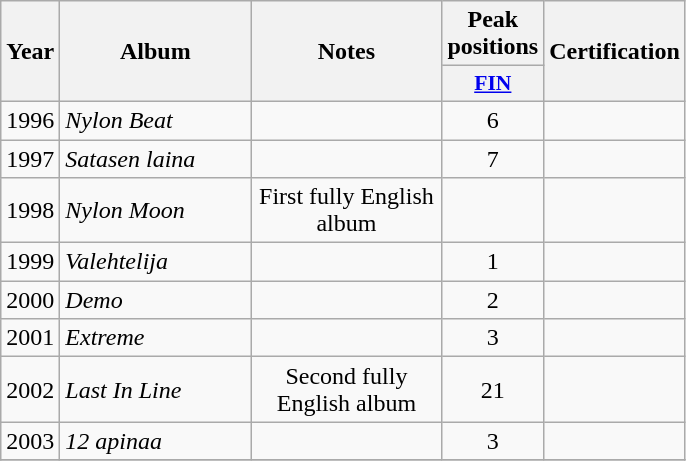<table class="wikitable">
<tr>
<th align="center" rowspan="2" width="10">Year</th>
<th align="center" rowspan="2" width="120">Album</th>
<th align="center" rowspan="2" width="120">Notes</th>
<th align="center" colspan="1" width="20">Peak positions</th>
<th align="center" rowspan="2" width="70">Certification</th>
</tr>
<tr>
<th scope="col" style="width:3em;font-size:90%;"><a href='#'>FIN</a><br></th>
</tr>
<tr>
<td style="text-align:center;">1996</td>
<td><em>Nylon Beat</em></td>
<td style="text-align:center;"></td>
<td style="text-align:center;">6</td>
<td style="text-align:center;"></td>
</tr>
<tr>
<td style="text-align:center;">1997</td>
<td><em>Satasen laina</em></td>
<td style="text-align:center;"></td>
<td style="text-align:center;">7</td>
<td style="text-align:center;"></td>
</tr>
<tr>
<td style="text-align:center;">1998</td>
<td><em>Nylon Moon</em></td>
<td style="text-align:center;">First fully English album</td>
<td style="text-align:center;"></td>
<td style="text-align:center;"></td>
</tr>
<tr>
<td style="text-align:center;">1999</td>
<td><em>Valehtelija</em></td>
<td style="text-align:center;"></td>
<td style="text-align:center;">1</td>
<td style="text-align:center;"></td>
</tr>
<tr>
<td style="text-align:center;">2000</td>
<td><em>Demo</em></td>
<td style="text-align:center;"></td>
<td style="text-align:center;">2</td>
<td style="text-align:center;"></td>
</tr>
<tr>
<td style="text-align:center;">2001</td>
<td><em>Extreme</em></td>
<td style="text-align:center;"></td>
<td style="text-align:center;">3</td>
<td style="text-align:center;"></td>
</tr>
<tr>
<td style="text-align:center;">2002</td>
<td><em>Last In Line</em></td>
<td style="text-align:center;">Second fully English album</td>
<td style="text-align:center;">21</td>
<td style="text-align:center;"></td>
</tr>
<tr>
<td style="text-align:center;">2003</td>
<td><em>12 apinaa</em></td>
<td style="text-align:center;"></td>
<td style="text-align:center;">3</td>
<td style="text-align:center;"></td>
</tr>
<tr>
</tr>
</table>
